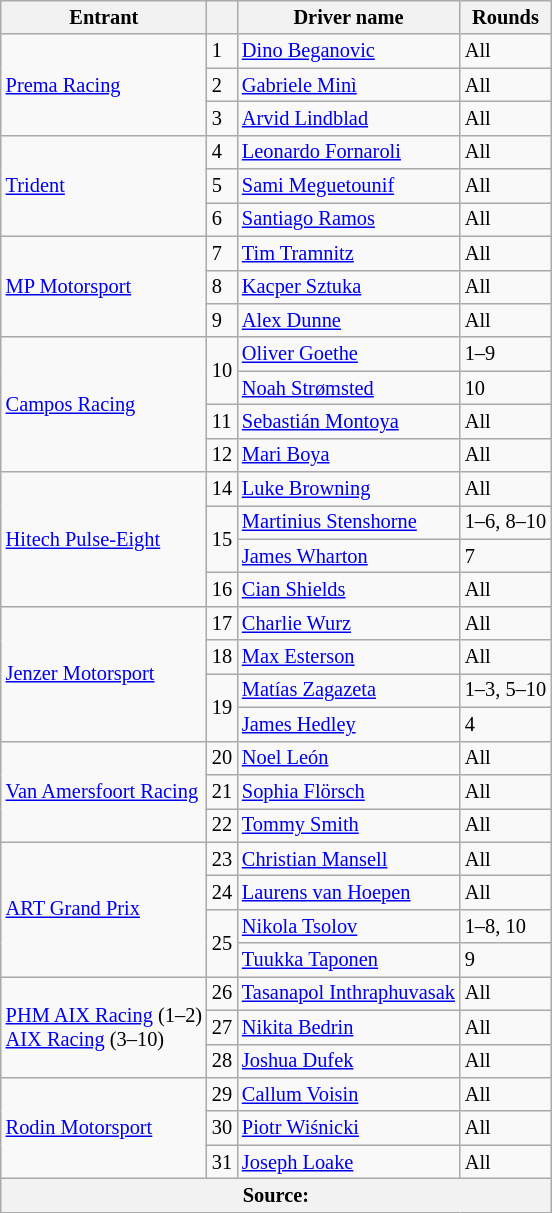<table class="wikitable" style="font-size: 85%;">
<tr>
<th>Entrant</th>
<th></th>
<th>Driver name</th>
<th>Rounds</th>
</tr>
<tr>
<td rowspan="3"> <a href='#'>Prema Racing</a></td>
<td>1</td>
<td> <a href='#'>Dino Beganovic</a></td>
<td>All</td>
</tr>
<tr>
<td>2</td>
<td> <a href='#'>Gabriele Minì</a></td>
<td>All</td>
</tr>
<tr>
<td>3</td>
<td> <a href='#'>Arvid Lindblad</a></td>
<td>All</td>
</tr>
<tr>
<td rowspan="3"> <a href='#'>Trident</a></td>
<td>4</td>
<td> <a href='#'>Leonardo Fornaroli</a></td>
<td>All</td>
</tr>
<tr>
<td>5</td>
<td> <a href='#'>Sami Meguetounif</a></td>
<td>All</td>
</tr>
<tr>
<td>6</td>
<td> <a href='#'>Santiago Ramos</a></td>
<td>All</td>
</tr>
<tr>
<td rowspan="3"> <a href='#'>MP Motorsport</a></td>
<td>7</td>
<td> <a href='#'>Tim Tramnitz</a></td>
<td>All</td>
</tr>
<tr>
<td>8</td>
<td> <a href='#'>Kacper Sztuka</a></td>
<td>All</td>
</tr>
<tr>
<td>9</td>
<td> <a href='#'>Alex Dunne</a></td>
<td>All</td>
</tr>
<tr>
<td rowspan="4"> <a href='#'>Campos Racing</a></td>
<td rowspan="2">10</td>
<td> <a href='#'>Oliver Goethe</a></td>
<td>1–9</td>
</tr>
<tr>
<td> <a href='#'>Noah Strømsted</a></td>
<td>10</td>
</tr>
<tr>
<td>11</td>
<td> <a href='#'>Sebastián Montoya</a></td>
<td>All</td>
</tr>
<tr>
<td>12</td>
<td> <a href='#'>Mari Boya</a></td>
<td>All</td>
</tr>
<tr>
<td rowspan="4"> <a href='#'>Hitech Pulse-Eight</a></td>
<td>14</td>
<td> <a href='#'>Luke Browning</a></td>
<td>All</td>
</tr>
<tr>
<td rowspan="2">15</td>
<td> <a href='#'>Martinius Stenshorne</a></td>
<td>1–6, 8–10</td>
</tr>
<tr>
<td> <a href='#'>James Wharton</a></td>
<td>7</td>
</tr>
<tr>
<td>16</td>
<td> <a href='#'>Cian Shields</a></td>
<td>All</td>
</tr>
<tr>
<td rowspan="4"> <a href='#'>Jenzer Motorsport</a></td>
<td>17</td>
<td> <a href='#'>Charlie Wurz</a></td>
<td>All</td>
</tr>
<tr>
<td>18</td>
<td> <a href='#'>Max Esterson</a></td>
<td>All</td>
</tr>
<tr>
<td rowspan="2">19</td>
<td> <a href='#'>Matías Zagazeta</a></td>
<td nowrap>1–3, 5–10</td>
</tr>
<tr>
<td> <a href='#'>James Hedley</a></td>
<td>4</td>
</tr>
<tr>
<td rowspan="3" nowrap> <a href='#'>Van Amersfoort Racing</a></td>
<td>20</td>
<td> <a href='#'>Noel León</a></td>
<td>All</td>
</tr>
<tr>
<td>21</td>
<td> <a href='#'>Sophia Flörsch</a></td>
<td>All</td>
</tr>
<tr>
<td>22</td>
<td> <a href='#'>Tommy Smith</a></td>
<td>All</td>
</tr>
<tr>
<td rowspan="4"> <a href='#'>ART Grand Prix</a></td>
<td>23</td>
<td> <a href='#'>Christian Mansell</a></td>
<td>All</td>
</tr>
<tr>
<td>24</td>
<td> <a href='#'>Laurens van Hoepen</a></td>
<td>All</td>
</tr>
<tr>
<td rowspan="2">25</td>
<td> <a href='#'>Nikola Tsolov</a></td>
<td>1–8, 10</td>
</tr>
<tr>
<td> <a href='#'>Tuukka Taponen</a></td>
<td>9</td>
</tr>
<tr>
<td rowspan="3"> <a href='#'>PHM AIX Racing</a> (1–2)<br> <a href='#'>AIX Racing</a> (3–10)</td>
<td>26</td>
<td nowrap> <a href='#'>Tasanapol Inthraphuvasak</a></td>
<td>All</td>
</tr>
<tr>
<td>27</td>
<td> <a href='#'>Nikita Bedrin</a></td>
<td>All</td>
</tr>
<tr>
<td>28</td>
<td> <a href='#'>Joshua Dufek</a></td>
<td>All</td>
</tr>
<tr>
<td rowspan="3"> <a href='#'>Rodin Motorsport</a></td>
<td>29</td>
<td> <a href='#'>Callum Voisin</a></td>
<td>All</td>
</tr>
<tr>
<td>30</td>
<td> <a href='#'>Piotr Wiśnicki</a></td>
<td>All</td>
</tr>
<tr>
<td>31</td>
<td> <a href='#'>Joseph Loake</a></td>
<td>All</td>
</tr>
<tr>
<th colspan="4">Source:</th>
</tr>
</table>
